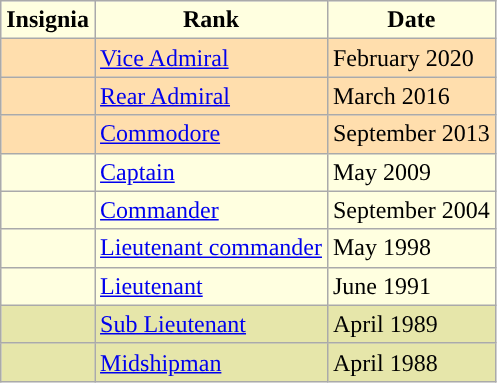<table class="wikitable">
<tr>
<th style="background:#FFFFE0">Insignia</th>
<th style="background:#FFFFE0">Rank</th>
<th style="background:#FFFFE0">Date</th>
</tr>
<tr>
<td style="background:#FFDEAD;"></td>
<td style="background:#FFDEAD;"><a href='#'>Vice Admiral</a></td>
<td style="background:#FFDEAD;">February 2020</td>
</tr>
<tr>
<td style="background:#FFDEAD;"></td>
<td style="background:#FFDEAD;"><a href='#'>Rear Admiral</a></td>
<td style="background:#FFDEAD;">March 2016</td>
</tr>
<tr>
<td style="background:#FFDEAD;"></td>
<td style="background:#FFDEAD;"><a href='#'>Commodore</a></td>
<td style="background:#FFDEAD;">September 2013</td>
</tr>
<tr>
<td style="background:#FFFFE0;"></td>
<td style="background:#FFFFE0;"><a href='#'>Captain</a></td>
<td style="background:#FFFFE0;">May 2009</td>
</tr>
<tr>
<td style="background:#FFFFE0;"></td>
<td style="background:#FFFFE0;"><a href='#'>Commander</a></td>
<td style="background:#FFFFE0;">September 2004</td>
</tr>
<tr>
<td style="background:#FFFFE0;"></td>
<td style="background:#FFFFE0;"><a href='#'>Lieutenant commander</a></td>
<td style="background:#FFFFE0;">May 1998</td>
</tr>
<tr>
<td style="background:#FFFFE0;"></td>
<td style="background:#FFFFE0;"><a href='#'>Lieutenant</a></td>
<td style="background:#FFFFE0;">June 1991</td>
</tr>
<tr>
<td style="background:#e6e6aa;"></td>
<td style="background:#e6e6aa;"><a href='#'>Sub Lieutenant</a></td>
<td style="background:#e6e6aa;">April 1989</td>
</tr>
<tr>
<td style="background:#e6e6aa;"></td>
<td style="background:#e6e6aa;"><a href='#'>Midshipman</a></td>
<td style="background:#e6e6aa;">April 1988</td>
</tr>
</table>
